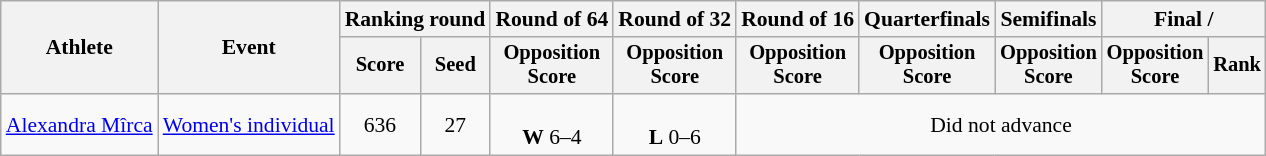<table class="wikitable" style="font-size:90%">
<tr>
<th rowspan=2>Athlete</th>
<th rowspan=2>Event</th>
<th colspan="2">Ranking round</th>
<th>Round of 64</th>
<th>Round of 32</th>
<th>Round of 16</th>
<th>Quarterfinals</th>
<th>Semifinals</th>
<th colspan="2">Final / </th>
</tr>
<tr style="font-size:95%">
<th>Score</th>
<th>Seed</th>
<th>Opposition<br>Score</th>
<th>Opposition<br>Score</th>
<th>Opposition<br>Score</th>
<th>Opposition<br>Score</th>
<th>Opposition<br>Score</th>
<th>Opposition<br>Score</th>
<th>Rank</th>
</tr>
<tr align=center>
<td align=left><a href='#'>Alexandra Mîrca</a></td>
<td align=left><a href='#'>Women's individual</a></td>
<td>636</td>
<td>27</td>
<td><br><strong>W</strong> 6–4</td>
<td><br><strong>L</strong> 0–6</td>
<td colspan=5>Did not advance</td>
</tr>
</table>
